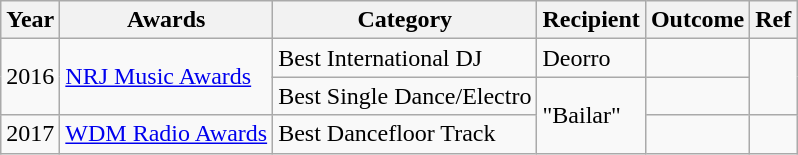<table class="wikitable sortable">
<tr>
<th>Year</th>
<th>Awards</th>
<th>Category</th>
<th>Recipient</th>
<th>Outcome</th>
<th>Ref</th>
</tr>
<tr>
<td rowspan="2">2016</td>
<td rowspan="2"><a href='#'>NRJ Music Awards</a></td>
<td>Best International DJ</td>
<td>Deorro</td>
<td></td>
<td rowspan="2"></td>
</tr>
<tr>
<td>Best Single Dance/Electro</td>
<td rowspan="2">"Bailar"</td>
<td></td>
</tr>
<tr>
<td>2017</td>
<td><a href='#'>WDM Radio Awards</a></td>
<td>Best Dancefloor Track</td>
<td></td>
<td></td>
</tr>
</table>
